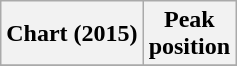<table class="wikitable plainrowheaders" style="text-align:center">
<tr>
<th scope="col">Chart (2015)</th>
<th scope="col">Peak<br>position</th>
</tr>
<tr>
</tr>
</table>
